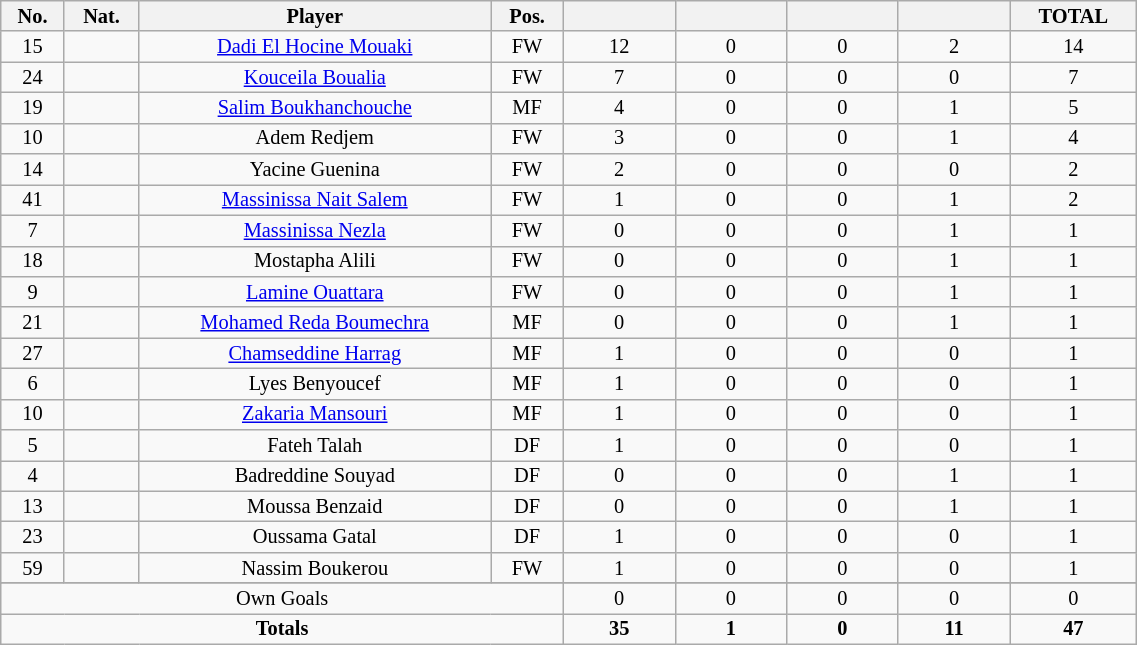<table class="wikitable sortable alternance"  style="font-size:85%; text-align:center; line-height:14px; width:60%;">
<tr>
<th width=10>No.</th>
<th width=10>Nat.</th>
<th width=140>Player</th>
<th width=10>Pos.</th>
<th width=40></th>
<th width=40></th>
<th width=40></th>
<th width=40></th>
<th width=10>TOTAL</th>
</tr>
<tr>
<td>15</td>
<td></td>
<td><a href='#'>Dadi El Hocine Mouaki</a></td>
<td>FW</td>
<td>12</td>
<td>0</td>
<td>0</td>
<td>2</td>
<td>14</td>
</tr>
<tr>
<td>24</td>
<td></td>
<td><a href='#'>Kouceila Boualia</a></td>
<td>FW</td>
<td>7</td>
<td>0</td>
<td>0</td>
<td>0</td>
<td>7</td>
</tr>
<tr>
<td>19</td>
<td></td>
<td><a href='#'>Salim Boukhanchouche</a></td>
<td>MF</td>
<td>4</td>
<td>0</td>
<td>0</td>
<td>1</td>
<td>5</td>
</tr>
<tr>
<td>10</td>
<td></td>
<td>Adem Redjem</td>
<td>FW</td>
<td>3</td>
<td>0</td>
<td>0</td>
<td>1</td>
<td>4</td>
</tr>
<tr>
<td>14</td>
<td></td>
<td>Yacine Guenina</td>
<td>FW</td>
<td>2</td>
<td>0</td>
<td>0</td>
<td>0</td>
<td>2</td>
</tr>
<tr>
<td>41</td>
<td></td>
<td><a href='#'>Massinissa Nait Salem</a></td>
<td>FW</td>
<td>1</td>
<td>0</td>
<td>0</td>
<td>1</td>
<td>2</td>
</tr>
<tr>
<td>7</td>
<td></td>
<td><a href='#'>Massinissa Nezla</a></td>
<td>FW</td>
<td>0</td>
<td>0</td>
<td>0</td>
<td>1</td>
<td>1</td>
</tr>
<tr>
<td>18</td>
<td></td>
<td>Mostapha Alili</td>
<td>FW</td>
<td>0</td>
<td>0</td>
<td>0</td>
<td>1</td>
<td>1</td>
</tr>
<tr>
<td>9</td>
<td></td>
<td><a href='#'>Lamine Ouattara</a></td>
<td>FW</td>
<td>0</td>
<td>0</td>
<td>0</td>
<td>1</td>
<td>1</td>
</tr>
<tr>
<td>21</td>
<td></td>
<td><a href='#'>Mohamed Reda Boumechra</a></td>
<td>MF</td>
<td>0</td>
<td>0</td>
<td>0</td>
<td>1</td>
<td>1</td>
</tr>
<tr>
<td>27</td>
<td></td>
<td><a href='#'>Chamseddine Harrag</a></td>
<td>MF</td>
<td>1</td>
<td>0</td>
<td>0</td>
<td>0</td>
<td>1</td>
</tr>
<tr>
<td>6</td>
<td></td>
<td>Lyes Benyoucef</td>
<td>MF</td>
<td>1</td>
<td>0</td>
<td>0</td>
<td>0</td>
<td>1</td>
</tr>
<tr>
<td>10</td>
<td></td>
<td><a href='#'>Zakaria Mansouri</a></td>
<td>MF</td>
<td>1</td>
<td>0</td>
<td>0</td>
<td>0</td>
<td>1</td>
</tr>
<tr>
<td>5</td>
<td></td>
<td>Fateh Talah</td>
<td>DF</td>
<td>1</td>
<td>0</td>
<td>0</td>
<td>0</td>
<td>1</td>
</tr>
<tr>
<td>4</td>
<td></td>
<td>Badreddine Souyad</td>
<td>DF</td>
<td>0</td>
<td>0</td>
<td>0</td>
<td>1</td>
<td>1</td>
</tr>
<tr>
<td>13</td>
<td></td>
<td>Moussa Benzaid</td>
<td>DF</td>
<td>0</td>
<td>0</td>
<td>0</td>
<td>1</td>
<td>1</td>
</tr>
<tr>
<td>23</td>
<td></td>
<td>Oussama Gatal</td>
<td>DF</td>
<td>1</td>
<td>0</td>
<td>0</td>
<td>0</td>
<td>1</td>
</tr>
<tr>
<td>59</td>
<td></td>
<td>Nassim Boukerou</td>
<td>FW</td>
<td>1</td>
<td>0</td>
<td>0</td>
<td>0</td>
<td>1</td>
</tr>
<tr>
</tr>
<tr class="sortbottom">
<td colspan="4">Own Goals</td>
<td>0</td>
<td>0</td>
<td>0</td>
<td>0</td>
<td>0</td>
</tr>
<tr class="sortbottom">
<td colspan="4"><strong>Totals</strong></td>
<td><strong>35</strong></td>
<td><strong>1</strong></td>
<td><strong>0</strong></td>
<td><strong>11</strong></td>
<td><strong>47</strong></td>
</tr>
</table>
